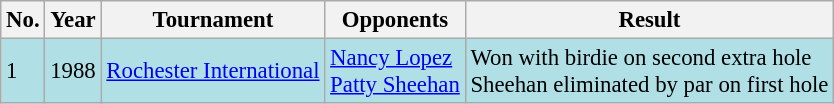<table class="wikitable" style="font-size:95%;">
<tr>
<th>No.</th>
<th>Year</th>
<th>Tournament</th>
<th>Opponents</th>
<th>Result</th>
</tr>
<tr style="background:#B0E0E6;">
<td>1</td>
<td>1988</td>
<td><a href='#'>Rochester International</a></td>
<td> <a href='#'>Nancy Lopez</a><br> <a href='#'>Patty Sheehan</a></td>
<td>Won with birdie on second extra hole<br>Sheehan eliminated by par on first hole</td>
</tr>
</table>
